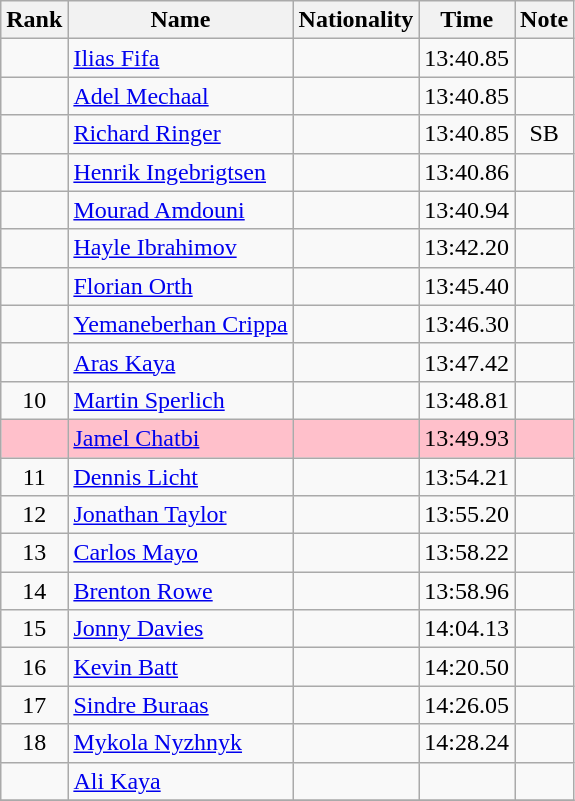<table class="wikitable sortable" style="text-align:center">
<tr>
<th>Rank</th>
<th>Name</th>
<th>Nationality</th>
<th>Time</th>
<th>Note</th>
</tr>
<tr>
<td></td>
<td align=left><a href='#'>Ilias Fifa</a></td>
<td align=left></td>
<td>13:40.85</td>
<td></td>
</tr>
<tr>
<td></td>
<td align=left><a href='#'>Adel Mechaal</a></td>
<td align=left></td>
<td>13:40.85</td>
<td></td>
</tr>
<tr>
<td></td>
<td align=left><a href='#'>Richard Ringer</a></td>
<td align=left></td>
<td>13:40.85</td>
<td>SB</td>
</tr>
<tr>
<td></td>
<td align=left><a href='#'>Henrik Ingebrigtsen</a></td>
<td align=left></td>
<td>13:40.86</td>
<td></td>
</tr>
<tr>
<td></td>
<td align=left><a href='#'>Mourad Amdouni</a></td>
<td align=left></td>
<td>13:40.94</td>
<td></td>
</tr>
<tr>
<td></td>
<td align=left><a href='#'>Hayle Ibrahimov</a></td>
<td align=left></td>
<td>13:42.20</td>
<td></td>
</tr>
<tr>
<td></td>
<td align=left><a href='#'>Florian Orth</a></td>
<td align=left></td>
<td>13:45.40</td>
<td></td>
</tr>
<tr>
<td></td>
<td align=left><a href='#'>Yemaneberhan Crippa</a></td>
<td align=left></td>
<td>13:46.30</td>
<td></td>
</tr>
<tr>
<td></td>
<td align=left><a href='#'>Aras Kaya</a></td>
<td align=left></td>
<td>13:47.42</td>
<td></td>
</tr>
<tr>
<td>10</td>
<td align=left><a href='#'>Martin Sperlich</a></td>
<td align=left></td>
<td>13:48.81</td>
<td></td>
</tr>
<tr bgcolor=pink>
<td></td>
<td align=left><a href='#'>Jamel Chatbi</a></td>
<td align=left></td>
<td>13:49.93</td>
<td></td>
</tr>
<tr>
<td>11</td>
<td align=left><a href='#'>Dennis Licht</a></td>
<td align=left></td>
<td>13:54.21</td>
<td></td>
</tr>
<tr>
<td>12</td>
<td align=left><a href='#'>Jonathan Taylor</a></td>
<td align=left></td>
<td>13:55.20</td>
<td></td>
</tr>
<tr>
<td>13</td>
<td align=left><a href='#'>Carlos Mayo</a></td>
<td align=left></td>
<td>13:58.22</td>
<td></td>
</tr>
<tr>
<td>14</td>
<td align=left><a href='#'>Brenton Rowe</a></td>
<td align=left></td>
<td>13:58.96</td>
<td></td>
</tr>
<tr>
<td>15</td>
<td align=left><a href='#'>Jonny Davies</a></td>
<td align=left></td>
<td>14:04.13</td>
<td></td>
</tr>
<tr>
<td>16</td>
<td align=left><a href='#'>Kevin Batt</a></td>
<td align=left></td>
<td>14:20.50</td>
<td></td>
</tr>
<tr>
<td>17</td>
<td align=left><a href='#'>Sindre Buraas</a></td>
<td align=left></td>
<td>14:26.05</td>
<td></td>
</tr>
<tr>
<td>18</td>
<td align=left><a href='#'>Mykola Nyzhnyk</a></td>
<td align=left></td>
<td>14:28.24</td>
<td></td>
</tr>
<tr>
<td></td>
<td align=left><a href='#'>Ali Kaya</a></td>
<td align=left></td>
<td></td>
<td></td>
</tr>
<tr>
</tr>
</table>
